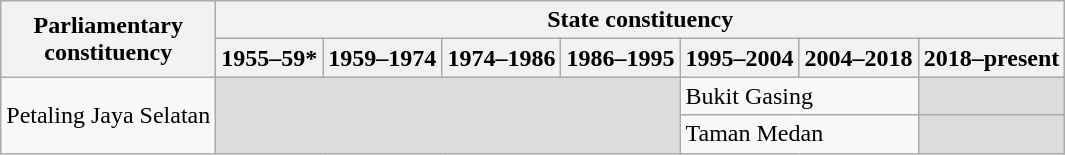<table class="wikitable">
<tr>
<th rowspan="2">Parliamentary<br>constituency</th>
<th colspan="7">State constituency</th>
</tr>
<tr>
<th>1955–59*</th>
<th>1959–1974</th>
<th>1974–1986</th>
<th>1986–1995</th>
<th>1995–2004</th>
<th>2004–2018</th>
<th>2018–present</th>
</tr>
<tr>
<td rowspan="2">Petaling Jaya Selatan</td>
<td colspan="4" rowspan="2" bgcolor="dcdcdc"></td>
<td colspan="2">Bukit Gasing</td>
<td bgcolor="dcdcdc"></td>
</tr>
<tr>
<td colspan="2">Taman Medan</td>
<td bgcolor="dcdcdc"></td>
</tr>
</table>
